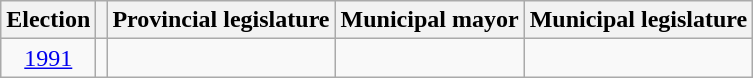<table class="wikitable" style="text-align:center">
<tr>
<th>Election</th>
<th></th>
<th>Provincial legislature</th>
<th>Municipal mayor</th>
<th>Municipal legislature</th>
</tr>
<tr>
<td><a href='#'>1991</a></td>
<td></td>
<td></td>
<td></td>
<td></td>
</tr>
</table>
